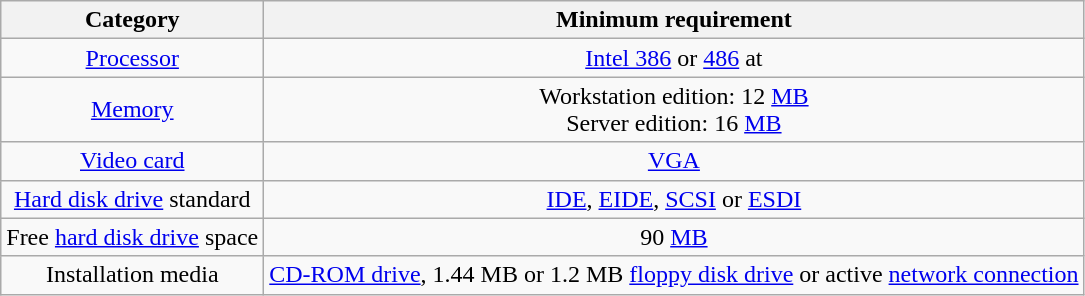<table class="wikitable" style="text-align:center;">
<tr>
<th>Category</th>
<th>Minimum requirement</th>
</tr>
<tr>
<td><a href='#'>Processor</a></td>
<td><a href='#'>Intel 386</a> or <a href='#'>486</a> at </td>
</tr>
<tr>
<td><a href='#'>Memory</a></td>
<td>Workstation edition: 12 <a href='#'>MB</a><br>Server edition: 16 <a href='#'>MB</a></td>
</tr>
<tr>
<td><a href='#'>Video card</a></td>
<td><a href='#'>VGA</a></td>
</tr>
<tr>
<td><a href='#'>Hard disk drive</a> standard</td>
<td><a href='#'>IDE</a>, <a href='#'>EIDE</a>, <a href='#'>SCSI</a> or <a href='#'>ESDI</a></td>
</tr>
<tr>
<td>Free <a href='#'>hard disk drive</a> space</td>
<td>90 <a href='#'>MB</a></td>
</tr>
<tr>
<td>Installation media</td>
<td><a href='#'>CD-ROM drive</a>, 1.44 MB or 1.2 MB <a href='#'>floppy disk drive</a> or active <a href='#'>network connection</a></td>
</tr>
</table>
